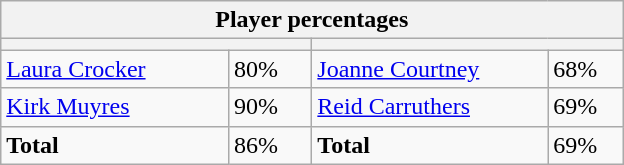<table class="wikitable">
<tr>
<th colspan=4 width=400>Player percentages</th>
</tr>
<tr>
<th colspan=2 width=200 style="white-space:nowrap;"> </th>
<th colspan=2 width=200 style="white-space:nowrap;"> </th>
</tr>
<tr>
<td><a href='#'>Laura Crocker</a></td>
<td>80%</td>
<td><a href='#'>Joanne Courtney</a></td>
<td>68%</td>
</tr>
<tr>
<td><a href='#'>Kirk Muyres</a></td>
<td>90%</td>
<td><a href='#'>Reid Carruthers</a></td>
<td>69%</td>
</tr>
<tr>
<td><strong>Total</strong></td>
<td>86%</td>
<td><strong>Total</strong></td>
<td>69%</td>
</tr>
</table>
